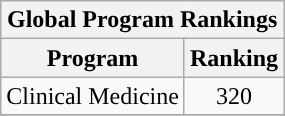<table class="wikitable sortable collapsible collapsed" style="float:middle; clear:middle; text-align:center">
<tr>
<th colspan=4>Global Program Rankings</th>
</tr>
<tr>
<th>Program</th>
<th>Ranking</th>
</tr>
<tr>
<td>Clinical Medicine</td>
<td>320</td>
</tr>
<tr>
</tr>
</table>
